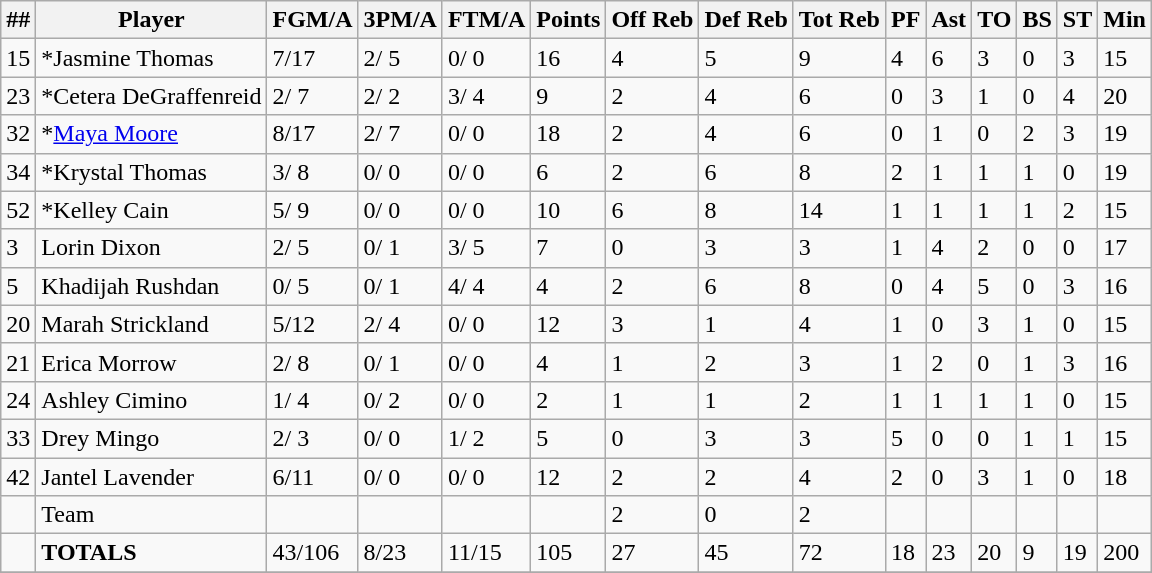<table class="wikitable sortable">
<tr>
<th>##</th>
<th>Player</th>
<th>FGM/A</th>
<th>3PM/A</th>
<th>FTM/A</th>
<th>Points</th>
<th>Off Reb</th>
<th>Def Reb</th>
<th>Tot Reb</th>
<th>PF</th>
<th>Ast</th>
<th>TO</th>
<th>BS</th>
<th>ST</th>
<th>Min</th>
</tr>
<tr>
<td>15</td>
<td>*Jasmine Thomas</td>
<td>7/17</td>
<td>2/ 5</td>
<td>0/ 0</td>
<td>16</td>
<td>4</td>
<td>5</td>
<td>9</td>
<td>4</td>
<td>6</td>
<td>3</td>
<td>0</td>
<td>3</td>
<td>15</td>
</tr>
<tr>
<td>23</td>
<td>*Cetera DeGraffenreid</td>
<td>2/ 7</td>
<td>2/ 2</td>
<td>3/ 4</td>
<td>9</td>
<td>2</td>
<td>4</td>
<td>6</td>
<td>0</td>
<td>3</td>
<td>1</td>
<td>0</td>
<td>4</td>
<td>20</td>
</tr>
<tr>
<td>32</td>
<td>*<a href='#'>Maya Moore</a></td>
<td>8/17</td>
<td>2/ 7</td>
<td>0/ 0</td>
<td>18</td>
<td>2</td>
<td>4</td>
<td>6</td>
<td>0</td>
<td>1</td>
<td>0</td>
<td>2</td>
<td>3</td>
<td>19</td>
</tr>
<tr>
<td>34</td>
<td>*Krystal Thomas</td>
<td>3/ 8</td>
<td>0/ 0</td>
<td>0/ 0</td>
<td>6</td>
<td>2</td>
<td>6</td>
<td>8</td>
<td>2</td>
<td>1</td>
<td>1</td>
<td>1</td>
<td>0</td>
<td>19</td>
</tr>
<tr>
<td>52</td>
<td>*Kelley Cain</td>
<td>5/ 9</td>
<td>0/ 0</td>
<td>0/ 0</td>
<td>10</td>
<td>6</td>
<td>8</td>
<td>14</td>
<td>1</td>
<td>1</td>
<td>1</td>
<td>1</td>
<td>2</td>
<td>15</td>
</tr>
<tr>
<td>3</td>
<td>Lorin Dixon</td>
<td>2/ 5</td>
<td>0/ 1</td>
<td>3/ 5</td>
<td>7</td>
<td>0</td>
<td>3</td>
<td>3</td>
<td>1</td>
<td>4</td>
<td>2</td>
<td>0</td>
<td>0</td>
<td>17</td>
</tr>
<tr>
<td>5</td>
<td>Khadijah Rushdan</td>
<td>0/ 5</td>
<td>0/ 1</td>
<td>4/ 4</td>
<td>4</td>
<td>2</td>
<td>6</td>
<td>8</td>
<td>0</td>
<td>4</td>
<td>5</td>
<td>0</td>
<td>3</td>
<td>16</td>
</tr>
<tr>
<td>20</td>
<td>Marah Strickland</td>
<td>5/12</td>
<td>2/ 4</td>
<td>0/ 0</td>
<td>12</td>
<td>3</td>
<td>1</td>
<td>4</td>
<td>1</td>
<td>0</td>
<td>3</td>
<td>1</td>
<td>0</td>
<td>15</td>
</tr>
<tr>
<td>21</td>
<td>Erica Morrow</td>
<td>2/ 8</td>
<td>0/ 1</td>
<td>0/ 0</td>
<td>4</td>
<td>1</td>
<td>2</td>
<td>3</td>
<td>1</td>
<td>2</td>
<td>0</td>
<td>1</td>
<td>3</td>
<td>16</td>
</tr>
<tr>
<td>24</td>
<td>Ashley Cimino</td>
<td>1/ 4</td>
<td>0/ 2</td>
<td>0/ 0</td>
<td>2</td>
<td>1</td>
<td>1</td>
<td>2</td>
<td>1</td>
<td>1</td>
<td>1</td>
<td>1</td>
<td>0</td>
<td>15</td>
</tr>
<tr>
<td>33</td>
<td>Drey Mingo</td>
<td>2/ 3</td>
<td>0/ 0</td>
<td>1/ 2</td>
<td>5</td>
<td>0</td>
<td>3</td>
<td>3</td>
<td>5</td>
<td>0</td>
<td>0</td>
<td>1</td>
<td>1</td>
<td>15</td>
</tr>
<tr>
<td>42</td>
<td>Jantel Lavender</td>
<td>6/11</td>
<td>0/ 0</td>
<td>0/ 0</td>
<td>12</td>
<td>2</td>
<td>2</td>
<td>4</td>
<td>2</td>
<td>0</td>
<td>3</td>
<td>1</td>
<td>0</td>
<td>18</td>
</tr>
<tr>
<td></td>
<td>Team</td>
<td></td>
<td></td>
<td></td>
<td></td>
<td>2</td>
<td>0</td>
<td>2</td>
<td></td>
<td></td>
<td></td>
<td></td>
<td></td>
<td></td>
</tr>
<tr>
<td></td>
<td><strong>TOTALS</strong></td>
<td>43/106</td>
<td>8/23</td>
<td>11/15</td>
<td>105</td>
<td>27</td>
<td>45</td>
<td>72</td>
<td>18</td>
<td>23</td>
<td>20</td>
<td>9</td>
<td>19</td>
<td>200</td>
</tr>
<tr>
</tr>
</table>
